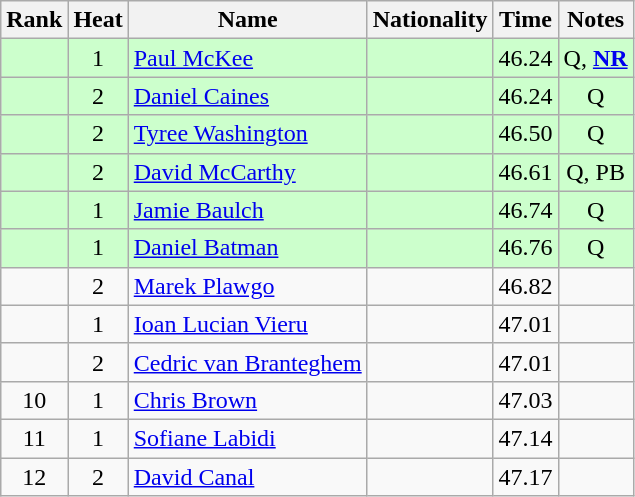<table class="wikitable sortable" style="text-align:center">
<tr>
<th>Rank</th>
<th>Heat</th>
<th>Name</th>
<th>Nationality</th>
<th>Time</th>
<th>Notes</th>
</tr>
<tr bgcolor=ccffcc>
<td></td>
<td>1</td>
<td align="left"><a href='#'>Paul McKee</a></td>
<td align=left></td>
<td>46.24</td>
<td>Q, <strong><a href='#'>NR</a></strong></td>
</tr>
<tr bgcolor=ccffcc>
<td></td>
<td>2</td>
<td align="left"><a href='#'>Daniel Caines</a></td>
<td align=left></td>
<td>46.24</td>
<td>Q</td>
</tr>
<tr bgcolor=ccffcc>
<td></td>
<td>2</td>
<td align="left"><a href='#'>Tyree Washington</a></td>
<td align=left></td>
<td>46.50</td>
<td>Q</td>
</tr>
<tr bgcolor=ccffcc>
<td></td>
<td>2</td>
<td align="left"><a href='#'>David McCarthy</a></td>
<td align=left></td>
<td>46.61</td>
<td>Q, PB</td>
</tr>
<tr bgcolor=ccffcc>
<td></td>
<td>1</td>
<td align="left"><a href='#'>Jamie Baulch</a></td>
<td align=left></td>
<td>46.74</td>
<td>Q</td>
</tr>
<tr bgcolor=ccffcc>
<td></td>
<td>1</td>
<td align="left"><a href='#'>Daniel Batman</a></td>
<td align=left></td>
<td>46.76</td>
<td>Q</td>
</tr>
<tr>
<td></td>
<td>2</td>
<td align="left"><a href='#'>Marek Plawgo</a></td>
<td align=left></td>
<td>46.82</td>
<td></td>
</tr>
<tr>
<td></td>
<td>1</td>
<td align="left"><a href='#'>Ioan Lucian Vieru</a></td>
<td align=left></td>
<td>47.01</td>
<td></td>
</tr>
<tr>
<td></td>
<td>2</td>
<td align="left"><a href='#'>Cedric van Branteghem</a></td>
<td align=left></td>
<td>47.01</td>
<td></td>
</tr>
<tr>
<td>10</td>
<td>1</td>
<td align="left"><a href='#'>Chris Brown</a></td>
<td align=left></td>
<td>47.03</td>
<td></td>
</tr>
<tr>
<td>11</td>
<td>1</td>
<td align="left"><a href='#'>Sofiane Labidi</a></td>
<td align=left></td>
<td>47.14</td>
<td></td>
</tr>
<tr>
<td>12</td>
<td>2</td>
<td align="left"><a href='#'>David Canal</a></td>
<td align=left></td>
<td>47.17</td>
<td></td>
</tr>
</table>
